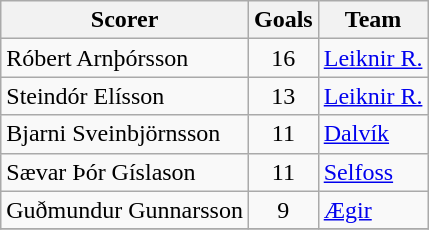<table class="wikitable">
<tr>
<th>Scorer</th>
<th>Goals</th>
<th>Team</th>
</tr>
<tr>
<td> Róbert Arnþórsson</td>
<td align=center>16</td>
<td><a href='#'>Leiknir R.</a></td>
</tr>
<tr>
<td> Steindór Elísson</td>
<td align=center>13</td>
<td><a href='#'>Leiknir R.</a></td>
</tr>
<tr>
<td> Bjarni Sveinbjörnsson</td>
<td align=center>11</td>
<td><a href='#'>Dalvík</a></td>
</tr>
<tr>
<td> Sævar Þór Gíslason</td>
<td align=center>11</td>
<td><a href='#'>Selfoss</a></td>
</tr>
<tr>
<td> Guðmundur Gunnarsson</td>
<td align=center>9</td>
<td><a href='#'>Ægir</a></td>
</tr>
<tr>
</tr>
</table>
